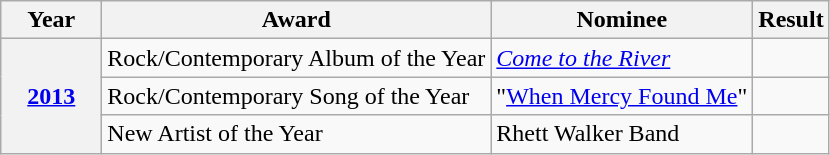<table class="wikitable">
<tr>
<th width="60px">Year</th>
<th>Award</th>
<th>Nominee</th>
<th>Result</th>
</tr>
<tr>
<th rowspan="3"><a href='#'>2013</a></th>
<td>Rock/Contemporary Album of the Year</td>
<td><em><a href='#'>Come to the River</a></em></td>
<td></td>
</tr>
<tr>
<td>Rock/Contemporary Song of the Year</td>
<td>"<a href='#'>When Mercy Found Me</a>"</td>
<td></td>
</tr>
<tr>
<td>New Artist of the Year</td>
<td>Rhett Walker Band</td>
<td></td>
</tr>
</table>
